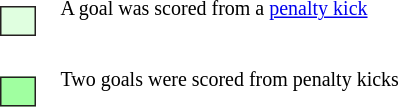<table style="font-size: smaller;">
<tr>
<td><br><table style="padding:0 .6em; height:1.5em; background:#e0ffe0; border:solid 1px #242020; width:1.5em; margin:.25em .9em .25em .25em; vertical-align:top;">
<tr>
<td></td>
</tr>
</table>
</td>
<td>A goal was scored from a <a href='#'>penalty kick</a></td>
</tr>
<tr>
<td><br><table style="padding:0 .6em; height:1.5em; background:#a0ffa0; border:solid 1px #242020; width:1.5em; margin:.25em .9em .25em .25em; vertical-align:top;">
<tr>
<td></td>
</tr>
</table>
</td>
<td>Two goals were scored from penalty kicks</td>
</tr>
</table>
